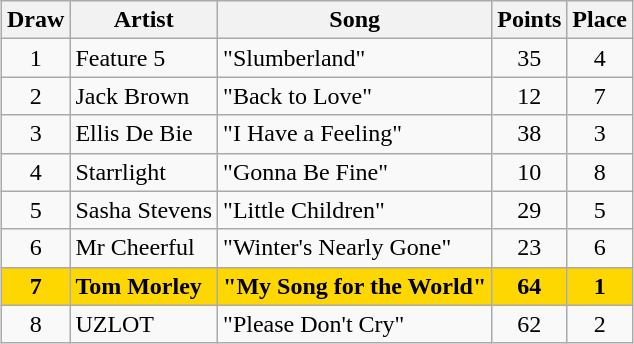<table class="sortable wikitable" style="margin: 1em auto 1em auto; text-align:center">
<tr>
<th>Draw</th>
<th>Artist</th>
<th>Song</th>
<th>Points</th>
<th>Place</th>
</tr>
<tr>
<td>1</td>
<td align="left">Feature 5</td>
<td align="left">"Slumberland"</td>
<td>35</td>
<td>4</td>
</tr>
<tr>
<td>2</td>
<td align="left">Jack Brown</td>
<td align="left">"Back to Love"</td>
<td>12</td>
<td>7</td>
</tr>
<tr>
<td>3</td>
<td align="left">Ellis De Bie</td>
<td align="left">"I Have a Feeling"</td>
<td>38</td>
<td>3</td>
</tr>
<tr>
<td>4</td>
<td align="left">Starrlight</td>
<td align="left">"Gonna Be Fine"</td>
<td>10</td>
<td>8</td>
</tr>
<tr>
<td>5</td>
<td align="left">Sasha Stevens</td>
<td align="left">"Little Children"</td>
<td>29</td>
<td>5</td>
</tr>
<tr>
<td>6</td>
<td align="left">Mr Cheerful</td>
<td align="left">"Winter's Nearly Gone"</td>
<td>23</td>
<td>6</td>
</tr>
<tr style="font-weight:bold; background:gold;">
<td>7</td>
<td align="left">Tom Morley</td>
<td align="left">"My Song for the World"</td>
<td>64</td>
<td>1</td>
</tr>
<tr>
<td>8</td>
<td align="left">UZLOT</td>
<td align="left">"Please Don't Cry"</td>
<td>62</td>
<td>2</td>
</tr>
</table>
